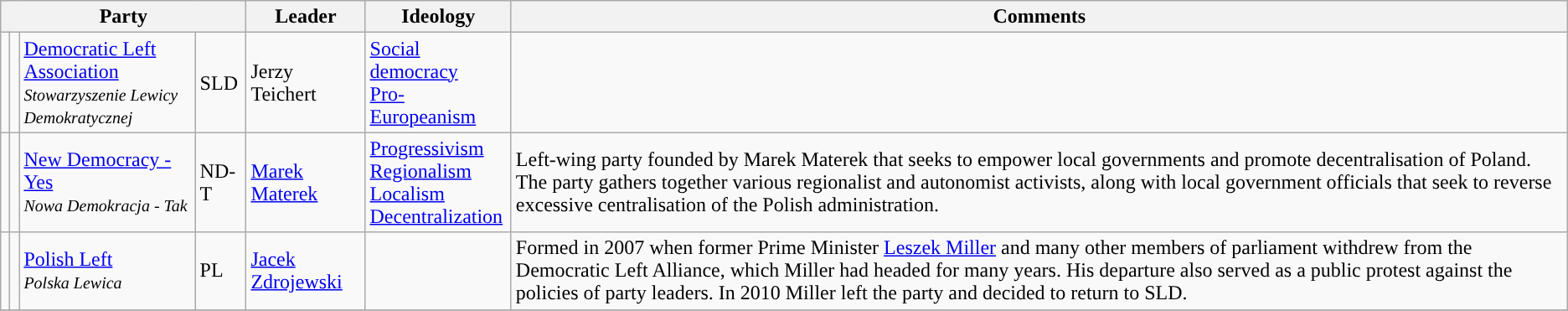<table class="wikitable sortable">
<tr>
<th colspan=4>Party</th>
<th>Leader</th>
<th>Ideology</th>
<th>Comments</th>
</tr>
<tr>
<td></td>
<td></td>
<td><a href='#'>Democratic Left Association</a><br><em><small>Stowarzyszenie Lewicy Demokratycznej</small></em></td>
<td>SLD</td>
<td>Jerzy Teichert</td>
<td><a href='#'>Social democracy</a><br><a href='#'>Pro-Europeanism</a></td>
<td></td>
</tr>
<tr>
<td></td>
<td style="text-align:center;"></td>
<td><a href='#'>New Democracy - Yes</a><br><small><em>Nowa Demokracja - Tak</em><br></small></td>
<td>ND-T</td>
<td><a href='#'>Marek Materek</a></td>
<td><a href='#'>Progressivism</a><br><a href='#'>Regionalism</a><br><a href='#'>Localism</a><br><a href='#'>Decentralization</a></td>
<td>Left-wing party founded by Marek Materek that seeks to empower local governments and promote decentralisation of Poland. The party gathers together various regionalist and autonomist activists, along with local government officials that seek to reverse excessive centralisation of the Polish administration.</td>
</tr>
<tr>
<td></td>
<td></td>
<td><a href='#'>Polish Left</a><br><small><em>Polska Lewica</em><br></small></td>
<td>PL</td>
<td><a href='#'>Jacek Zdrojewski</a></td>
<td></td>
<td>Formed in 2007 when former Prime Minister <a href='#'>Leszek Miller</a> and many other members of parliament withdrew from the Democratic Left Alliance, which Miller had headed for many years. His departure also served as a public protest against the policies of party leaders. In 2010 Miller left the party and decided to return to SLD.</td>
</tr>
<tr>
</tr>
</table>
